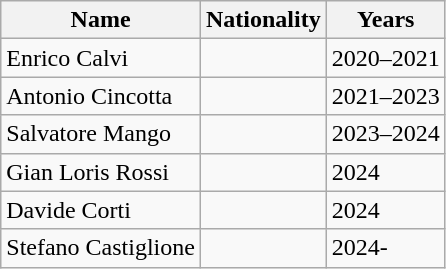<table class="wikitable" style="text-align: center">
<tr>
<th>Name</th>
<th>Nationality</th>
<th>Years</th>
</tr>
<tr>
<td align="left">Enrico Calvi</td>
<td align="left"></td>
<td align="left">2020–2021</td>
</tr>
<tr>
<td align="left">Antonio Cincotta</td>
<td align="left"></td>
<td align="left">2021–2023</td>
</tr>
<tr>
<td align="left">Salvatore Mango</td>
<td align="left"></td>
<td align="left">2023–2024</td>
</tr>
<tr>
<td align="left">Gian Loris Rossi</td>
<td align="left"></td>
<td align="left">2024</td>
</tr>
<tr>
<td align="left">Davide Corti</td>
<td align="left"></td>
<td align="left">2024</td>
</tr>
<tr>
<td align="left">Stefano Castiglione</td>
<td align="left"></td>
<td align="left">2024-</td>
</tr>
</table>
